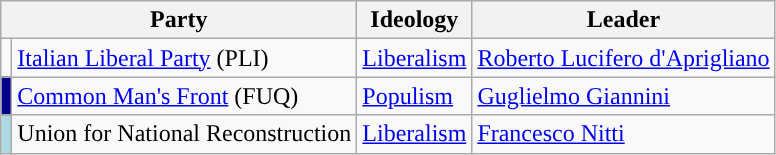<table class=wikitable style=text-align:left>
<tr>
<th colspan=2>Party</th>
<th>Ideology</th>
<th>Leader</th>
</tr>
<tr>
<td></td>
<td><a href='#'>Italian Liberal Party</a> (PLI)</td>
<td><a href='#'>Liberalism</a></td>
<td><a href='#'>Roberto Lucifero d'Aprigliano</a></td>
</tr>
<tr>
<td bgcolor="#00008B"></td>
<td><a href='#'>Common Man's Front</a> (FUQ)</td>
<td><a href='#'>Populism</a></td>
<td><a href='#'>Guglielmo Giannini</a></td>
</tr>
<tr>
<td bgcolor="lightblue"></td>
<td>Union for National Reconstruction</td>
<td><a href='#'>Liberalism</a></td>
<td><a href='#'>Francesco Nitti</a></td>
</tr>
</table>
